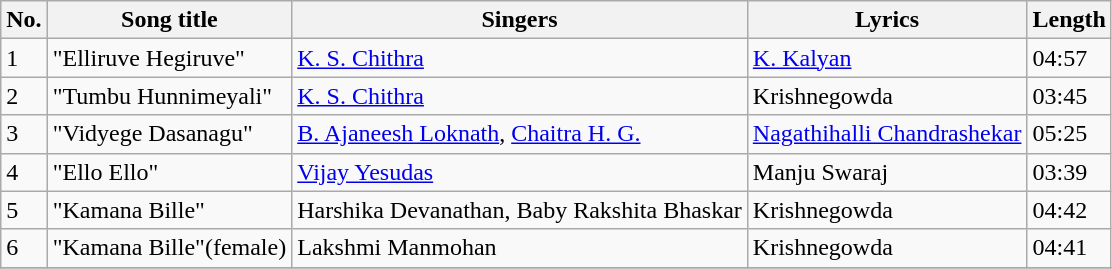<table class="wikitable">
<tr>
<th>No.</th>
<th>Song title</th>
<th>Singers</th>
<th>Lyrics</th>
<th>Length</th>
</tr>
<tr>
<td>1</td>
<td>"Elliruve Hegiruve"</td>
<td><a href='#'>K. S. Chithra</a></td>
<td><a href='#'>K. Kalyan</a></td>
<td>04:57</td>
</tr>
<tr>
<td>2</td>
<td>"Tumbu Hunnimeyali"</td>
<td><a href='#'>K. S. Chithra</a></td>
<td>Krishnegowda</td>
<td>03:45</td>
</tr>
<tr>
<td>3</td>
<td>"Vidyege Dasanagu"</td>
<td><a href='#'>B. Ajaneesh Loknath</a>, <a href='#'>Chaitra H. G.</a></td>
<td><a href='#'>Nagathihalli Chandrashekar</a></td>
<td>05:25</td>
</tr>
<tr>
<td>4</td>
<td>"Ello Ello"</td>
<td><a href='#'>Vijay Yesudas</a></td>
<td>Manju Swaraj</td>
<td>03:39</td>
</tr>
<tr>
<td>5</td>
<td>"Kamana Bille"</td>
<td>Harshika Devanathan, Baby Rakshita Bhaskar</td>
<td>Krishnegowda</td>
<td>04:42</td>
</tr>
<tr>
<td>6</td>
<td>"Kamana Bille"(female)</td>
<td>Lakshmi Manmohan</td>
<td>Krishnegowda</td>
<td>04:41</td>
</tr>
<tr>
</tr>
</table>
